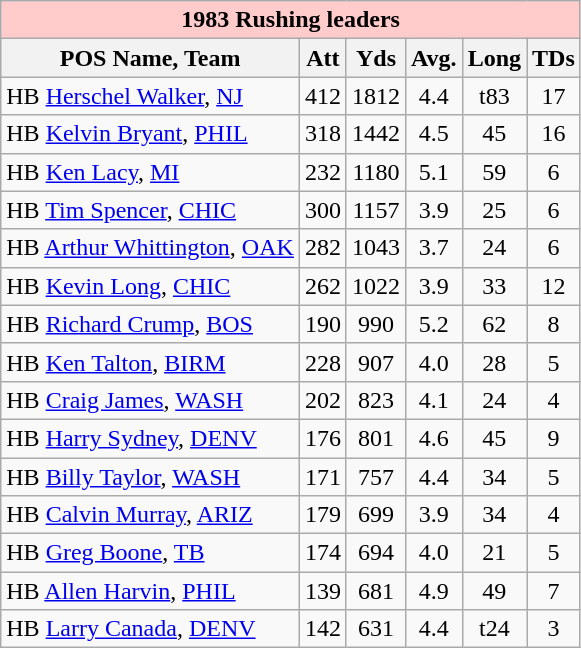<table class="wikitable">
<tr style="background:#ffcbcb;">
<td colspan="6" style="text-align:center;"><strong>1983 Rushing leaders</strong></td>
</tr>
<tr style="background:#efefef;">
<th>POS Name, Team</th>
<th>Att</th>
<th>Yds</th>
<th>Avg.</th>
<th>Long</th>
<th>TDs</th>
</tr>
<tr style="text-align:center;">
<td align="left">HB <a href='#'>Herschel Walker</a>, <a href='#'>NJ</a></td>
<td>412</td>
<td>1812</td>
<td>4.4</td>
<td>t83</td>
<td>17</td>
</tr>
<tr style="text-align:center;">
<td align="left">HB <a href='#'>Kelvin Bryant</a>, <a href='#'>PHIL</a></td>
<td>318</td>
<td>1442</td>
<td>4.5</td>
<td>45</td>
<td>16</td>
</tr>
<tr style="text-align:center;">
<td align="left">HB <a href='#'>Ken Lacy</a>, <a href='#'>MI</a></td>
<td>232</td>
<td>1180</td>
<td>5.1</td>
<td>59</td>
<td>6</td>
</tr>
<tr style="text-align:center;">
<td align="left">HB <a href='#'>Tim Spencer</a>, <a href='#'>CHIC</a></td>
<td>300</td>
<td>1157</td>
<td>3.9</td>
<td>25</td>
<td>6</td>
</tr>
<tr style="text-align:center;">
<td align="left">HB <a href='#'>Arthur Whittington</a>, <a href='#'>OAK</a></td>
<td>282</td>
<td>1043</td>
<td>3.7</td>
<td>24</td>
<td>6</td>
</tr>
<tr style="text-align:center;">
<td align="left">HB <a href='#'>Kevin Long</a>, <a href='#'>CHIC</a></td>
<td>262</td>
<td>1022</td>
<td>3.9</td>
<td>33</td>
<td>12</td>
</tr>
<tr style="text-align:center;">
<td align="left">HB <a href='#'>Richard Crump</a>, <a href='#'>BOS</a></td>
<td>190</td>
<td>990</td>
<td>5.2</td>
<td>62</td>
<td>8</td>
</tr>
<tr style="text-align:center;">
<td align="left">HB <a href='#'>Ken Talton</a>, <a href='#'>BIRM</a></td>
<td>228</td>
<td>907</td>
<td>4.0</td>
<td>28</td>
<td>5</td>
</tr>
<tr style="text-align:center;">
<td align="left">HB <a href='#'>Craig James</a>, <a href='#'>WASH</a></td>
<td>202</td>
<td>823</td>
<td>4.1</td>
<td>24</td>
<td>4</td>
</tr>
<tr style="text-align:center;">
<td align="left">HB <a href='#'>Harry Sydney</a>, <a href='#'>DENV</a></td>
<td>176</td>
<td>801</td>
<td>4.6</td>
<td>45</td>
<td>9</td>
</tr>
<tr style="text-align:center;">
<td align="left">HB <a href='#'>Billy Taylor</a>, <a href='#'>WASH</a></td>
<td>171</td>
<td>757</td>
<td>4.4</td>
<td>34</td>
<td>5</td>
</tr>
<tr style="text-align:center;">
<td align="left">HB <a href='#'>Calvin Murray</a>, <a href='#'>ARIZ</a></td>
<td>179</td>
<td>699</td>
<td>3.9</td>
<td>34</td>
<td>4</td>
</tr>
<tr style="text-align:center;">
<td align="left">HB <a href='#'>Greg Boone</a>, <a href='#'>TB</a></td>
<td>174</td>
<td>694</td>
<td>4.0</td>
<td>21</td>
<td>5</td>
</tr>
<tr style="text-align:center;">
<td align="left">HB <a href='#'>Allen Harvin</a>, <a href='#'>PHIL</a></td>
<td>139</td>
<td>681</td>
<td>4.9</td>
<td>49</td>
<td>7</td>
</tr>
<tr style="text-align:center;">
<td align="left">HB <a href='#'>Larry Canada</a>, <a href='#'>DENV</a></td>
<td>142</td>
<td>631</td>
<td>4.4</td>
<td>t24</td>
<td>3</td>
</tr>
</table>
